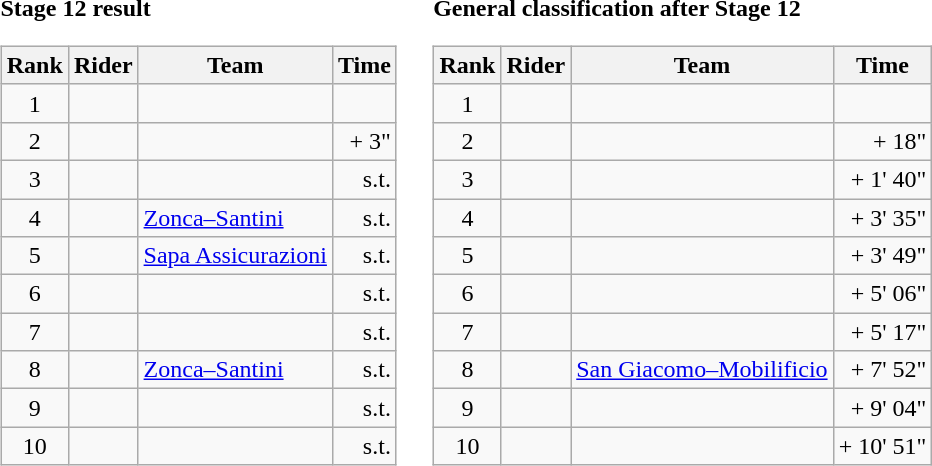<table>
<tr>
<td><strong>Stage 12 result</strong><br><table class="wikitable">
<tr>
<th scope="col">Rank</th>
<th scope="col">Rider</th>
<th scope="col">Team</th>
<th scope="col">Time</th>
</tr>
<tr>
<td style="text-align:center;">1</td>
<td></td>
<td></td>
<td style="text-align:right;"></td>
</tr>
<tr>
<td style="text-align:center;">2</td>
<td></td>
<td></td>
<td style="text-align:right;">+ 3"</td>
</tr>
<tr>
<td style="text-align:center;">3</td>
<td></td>
<td></td>
<td style="text-align:right;">s.t.</td>
</tr>
<tr>
<td style="text-align:center;">4</td>
<td></td>
<td><a href='#'>Zonca–Santini</a></td>
<td style="text-align:right;">s.t.</td>
</tr>
<tr>
<td style="text-align:center;">5</td>
<td></td>
<td><a href='#'>Sapa Assicurazioni</a></td>
<td style="text-align:right;">s.t.</td>
</tr>
<tr>
<td style="text-align:center;">6</td>
<td></td>
<td></td>
<td style="text-align:right;">s.t.</td>
</tr>
<tr>
<td style="text-align:center;">7</td>
<td></td>
<td></td>
<td style="text-align:right;">s.t.</td>
</tr>
<tr>
<td style="text-align:center;">8</td>
<td></td>
<td><a href='#'>Zonca–Santini</a></td>
<td style="text-align:right;">s.t.</td>
</tr>
<tr>
<td style="text-align:center;">9</td>
<td></td>
<td></td>
<td style="text-align:right;">s.t.</td>
</tr>
<tr>
<td style="text-align:center;">10</td>
<td></td>
<td></td>
<td style="text-align:right;">s.t.</td>
</tr>
</table>
</td>
<td></td>
<td><strong>General classification after Stage 12</strong><br><table class="wikitable">
<tr>
<th scope="col">Rank</th>
<th scope="col">Rider</th>
<th scope="col">Team</th>
<th scope="col">Time</th>
</tr>
<tr>
<td style="text-align:center;">1</td>
<td></td>
<td></td>
<td style="text-align:right;"></td>
</tr>
<tr>
<td style="text-align:center;">2</td>
<td></td>
<td></td>
<td style="text-align:right;">+ 18"</td>
</tr>
<tr>
<td style="text-align:center;">3</td>
<td></td>
<td></td>
<td style="text-align:right;">+ 1' 40"</td>
</tr>
<tr>
<td style="text-align:center;">4</td>
<td></td>
<td></td>
<td style="text-align:right;">+ 3' 35"</td>
</tr>
<tr>
<td style="text-align:center;">5</td>
<td></td>
<td></td>
<td style="text-align:right;">+ 3' 49"</td>
</tr>
<tr>
<td style="text-align:center;">6</td>
<td></td>
<td></td>
<td style="text-align:right;">+ 5' 06"</td>
</tr>
<tr>
<td style="text-align:center;">7</td>
<td></td>
<td></td>
<td style="text-align:right;">+ 5' 17"</td>
</tr>
<tr>
<td style="text-align:center;">8</td>
<td></td>
<td><a href='#'>San Giacomo–Mobilificio</a></td>
<td style="text-align:right;">+ 7' 52"</td>
</tr>
<tr>
<td style="text-align:center;">9</td>
<td></td>
<td></td>
<td style="text-align:right;">+ 9' 04"</td>
</tr>
<tr>
<td style="text-align:center;">10</td>
<td></td>
<td></td>
<td style="text-align:right;">+ 10' 51"</td>
</tr>
</table>
</td>
</tr>
</table>
